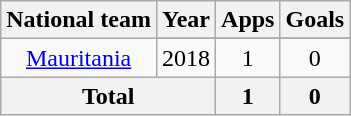<table class="wikitable" style="text-align:center">
<tr>
<th>National team</th>
<th>Year</th>
<th>Apps</th>
<th>Goals</th>
</tr>
<tr>
<td rowspan="2"><a href='#'>Mauritania</a></td>
</tr>
<tr>
<td>2018</td>
<td>1</td>
<td>0</td>
</tr>
<tr>
<th colspan=2>Total</th>
<th>1</th>
<th>0</th>
</tr>
</table>
